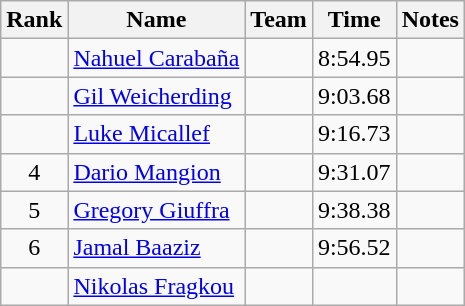<table class="wikitable sortable" style="text-align:center">
<tr>
<th>Rank</th>
<th>Name</th>
<th>Team</th>
<th>Time</th>
<th>Notes</th>
</tr>
<tr>
<td></td>
<td align="left"><a href='#'>Nahuel Carabaña</a></td>
<td align=left></td>
<td>8:54.95</td>
<td></td>
</tr>
<tr>
<td></td>
<td align="left"><a href='#'>Gil Weicherding</a></td>
<td align=left></td>
<td>9:03.68</td>
<td></td>
</tr>
<tr>
<td></td>
<td align="left"><a href='#'>Luke Micallef</a></td>
<td align=left></td>
<td>9:16.73</td>
<td></td>
</tr>
<tr>
<td>4</td>
<td align="left"><a href='#'>Dario Mangion</a></td>
<td align=left></td>
<td>9:31.07</td>
<td></td>
</tr>
<tr>
<td>5</td>
<td align="left"><a href='#'>Gregory Giuffra</a></td>
<td align=left></td>
<td>9:38.38</td>
<td></td>
</tr>
<tr>
<td>6</td>
<td align="left"><a href='#'>Jamal Baaziz</a></td>
<td align=left></td>
<td>9:56.52</td>
<td></td>
</tr>
<tr>
<td></td>
<td align="left"><a href='#'>Nikolas Fragkou</a></td>
<td align=left></td>
<td></td>
<td></td>
</tr>
</table>
